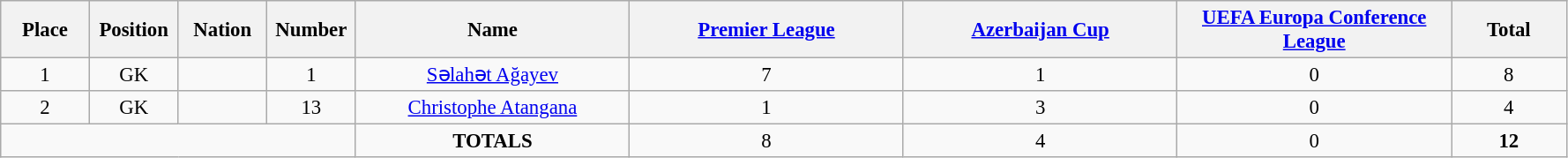<table class="wikitable" style="font-size: 95%; text-align: center;">
<tr>
<th width=60>Place</th>
<th width=60>Position</th>
<th width=60>Nation</th>
<th width=60>Number</th>
<th width=200>Name</th>
<th width=200><a href='#'>Premier League</a></th>
<th width=200><a href='#'>Azerbaijan Cup</a></th>
<th width=200><a href='#'>UEFA Europa Conference League</a></th>
<th width=80><strong>Total</strong></th>
</tr>
<tr>
<td>1</td>
<td>GK</td>
<td></td>
<td>1</td>
<td><a href='#'>Səlahət Ağayev</a></td>
<td>7</td>
<td>1</td>
<td>0</td>
<td>8</td>
</tr>
<tr>
<td>2</td>
<td>GK</td>
<td></td>
<td>13</td>
<td><a href='#'>Christophe Atangana</a></td>
<td>1</td>
<td>3</td>
<td>0</td>
<td>4</td>
</tr>
<tr>
<td colspan="4"></td>
<td><strong>TOTALS</strong></td>
<td>8</td>
<td>4</td>
<td>0</td>
<td><strong>12</strong></td>
</tr>
</table>
